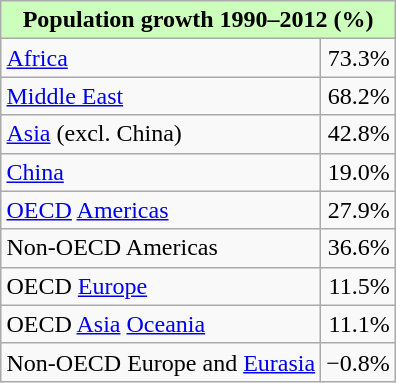<table class="wikitable" style="float: right; clear:right; margin-left: 10px">
<tr>
<th colspan="2" align=center style="background-color: #cfb;">Population growth  1990–2012 (%)</th>
</tr>
<tr ---->
<td align="left"><a href='#'>Africa</a></td>
<td align="right">73.3%</td>
</tr>
<tr ---->
<td align="left"><a href='#'>Middle East</a></td>
<td align="right">68.2%</td>
</tr>
<tr ---->
<td align="left"><a href='#'>Asia</a> (excl. China)</td>
<td align="right">42.8%</td>
</tr>
<tr ---->
<td align="left"><a href='#'>China</a></td>
<td align="right">19.0%</td>
</tr>
<tr ---->
<td align="left"><a href='#'>OECD</a> <a href='#'>Americas</a></td>
<td align="right">27.9%</td>
</tr>
<tr ---->
<td align="left">Non-OECD Americas</td>
<td align="right">36.6%</td>
</tr>
<tr ---->
<td align="left">OECD <a href='#'>Europe</a></td>
<td align="right">11.5%</td>
</tr>
<tr ---->
<td align="left">OECD <a href='#'>Asia</a> <a href='#'>Oceania</a></td>
<td align="right">11.1%</td>
</tr>
<tr ---->
<td align="left">Non-OECD Europe and <a href='#'>Eurasia</a></td>
<td align="right">−0.8%</td>
</tr>
</table>
